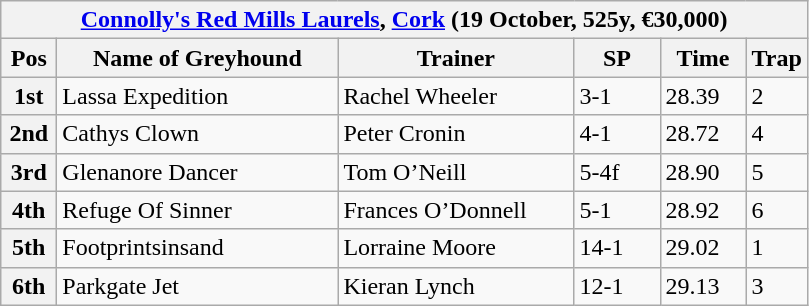<table class="wikitable">
<tr>
<th colspan="6"><a href='#'>Connolly's Red Mills Laurels</a>, <a href='#'>Cork</a> (19 October, 525y, €30,000)</th>
</tr>
<tr>
<th width=30>Pos</th>
<th width=180>Name of Greyhound</th>
<th width=150>Trainer</th>
<th width=50>SP</th>
<th width=50>Time</th>
<th width=30>Trap</th>
</tr>
<tr>
<th>1st</th>
<td>Lassa Expedition</td>
<td>Rachel Wheeler</td>
<td>3-1</td>
<td>28.39</td>
<td>2</td>
</tr>
<tr>
<th>2nd</th>
<td>Cathys Clown</td>
<td>Peter Cronin</td>
<td>4-1</td>
<td>28.72</td>
<td>4</td>
</tr>
<tr>
<th>3rd</th>
<td>Glenanore Dancer</td>
<td>Tom O’Neill</td>
<td>5-4f</td>
<td>28.90</td>
<td>5</td>
</tr>
<tr>
<th>4th</th>
<td>Refuge Of Sinner</td>
<td>Frances O’Donnell</td>
<td>5-1</td>
<td>28.92</td>
<td>6</td>
</tr>
<tr>
<th>5th</th>
<td>Footprintsinsand</td>
<td>Lorraine Moore</td>
<td>14-1</td>
<td>29.02</td>
<td>1</td>
</tr>
<tr>
<th>6th</th>
<td>Parkgate Jet</td>
<td>Kieran Lynch</td>
<td>12-1</td>
<td>29.13</td>
<td>3</td>
</tr>
</table>
